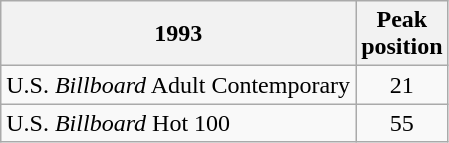<table class="wikitable">
<tr>
<th>1993</th>
<th align="center">Peak<br>position</th>
</tr>
<tr>
<td>U.S. <em>Billboard</em> Adult Contemporary</td>
<td align="center">21</td>
</tr>
<tr>
<td>U.S. <em>Billboard</em> Hot 100</td>
<td align="center">55</td>
</tr>
</table>
